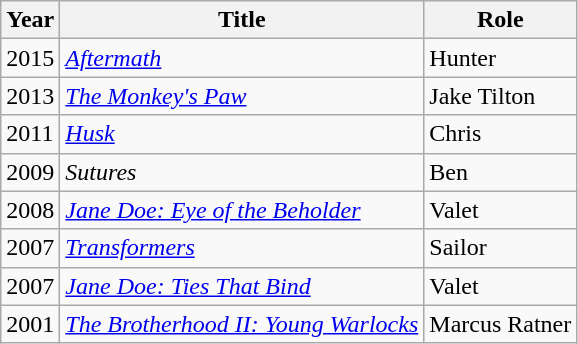<table class="wikitable">
<tr>
<th>Year</th>
<th>Title</th>
<th>Role</th>
</tr>
<tr>
<td>2015</td>
<td><em><a href='#'>Aftermath</a></em></td>
<td>Hunter</td>
</tr>
<tr>
<td>2013</td>
<td><em><a href='#'>The Monkey's Paw</a></em></td>
<td>Jake Tilton</td>
</tr>
<tr>
<td>2011</td>
<td><em><a href='#'>Husk</a></em></td>
<td>Chris</td>
</tr>
<tr>
<td>2009</td>
<td><em>Sutures</em></td>
<td>Ben</td>
</tr>
<tr>
<td>2008</td>
<td><em><a href='#'>Jane Doe: Eye of the Beholder</a></em></td>
<td>Valet</td>
</tr>
<tr>
<td>2007</td>
<td><em><a href='#'>Transformers</a></em></td>
<td>Sailor</td>
</tr>
<tr>
<td>2007</td>
<td><em><a href='#'>Jane Doe: Ties That Bind</a></em></td>
<td>Valet</td>
</tr>
<tr>
<td>2001</td>
<td><em><a href='#'>The Brotherhood II: Young Warlocks</a></em></td>
<td>Marcus Ratner</td>
</tr>
</table>
